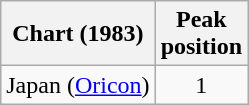<table class="wikitable sortable plainrowheaders">
<tr>
<th scope="col">Chart (1983)</th>
<th scope="col">Peak<br>position</th>
</tr>
<tr>
<td>Japan (<a href='#'>Oricon</a>)</td>
<td style="text-align:center;">1</td>
</tr>
</table>
